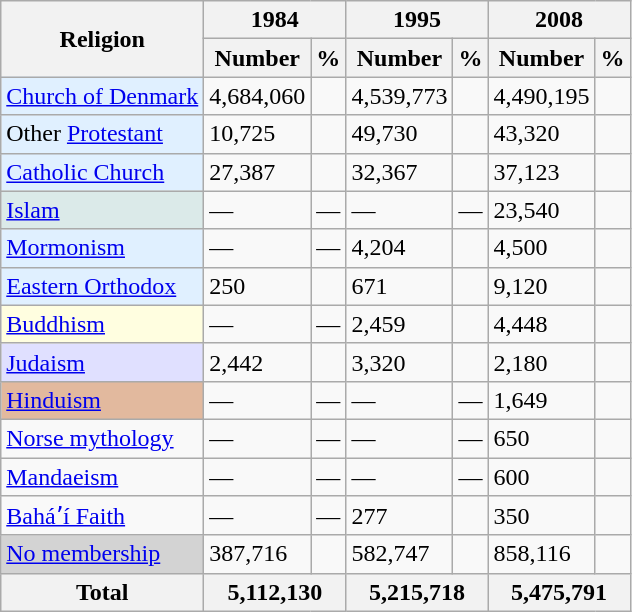<table class="wikitable">
<tr>
<th rowspan="2">Religion</th>
<th colspan="2" style="text-align:center;">1984</th>
<th colspan="2" style="text-align:center;">1995</th>
<th colspan="2">2008</th>
</tr>
<tr>
<th>Number</th>
<th>%</th>
<th>Number</th>
<th>%</th>
<th>Number</th>
<th>%</th>
</tr>
<tr>
<td style="background:#E0F0FF;"><a href='#'>Church of Denmark</a></td>
<td>4,684,060</td>
<td></td>
<td>4,539,773</td>
<td></td>
<td>4,490,195</td>
<td></td>
</tr>
<tr>
<td style="background:#E0F0FF;">Other <a href='#'>Protestant</a></td>
<td>10,725</td>
<td></td>
<td>49,730</td>
<td></td>
<td>43,320</td>
<td></td>
</tr>
<tr>
<td style="background:#E0F0FF;"><a href='#'>Catholic Church</a></td>
<td>27,387</td>
<td></td>
<td>32,367</td>
<td></td>
<td>37,123</td>
<td></td>
</tr>
<tr>
<td style="background:#dbeae9;"><a href='#'>Islam</a></td>
<td>—</td>
<td>—</td>
<td>—</td>
<td>—</td>
<td>23,540</td>
<td></td>
</tr>
<tr>
<td style="background:#E0F0FF;"><a href='#'>Mormonism</a></td>
<td>—</td>
<td>—</td>
<td>4,204</td>
<td></td>
<td>4,500</td>
<td></td>
</tr>
<tr>
<td style="background:#E0F0FF;"><a href='#'>Eastern Orthodox</a></td>
<td>250</td>
<td></td>
<td>671</td>
<td></td>
<td>9,120</td>
<td></td>
</tr>
<tr>
<td style="background:#FFFEE0;"><a href='#'>Buddhism</a></td>
<td>—</td>
<td>—</td>
<td>2,459</td>
<td></td>
<td>4,448</td>
<td></td>
</tr>
<tr>
<td style="background:#E0E0FF;"><a href='#'>Judaism</a></td>
<td>2,442</td>
<td></td>
<td>3,320</td>
<td></td>
<td>2,180</td>
<td></td>
</tr>
<tr>
<td style="background:#E2B99E;"><a href='#'>Hinduism</a></td>
<td>—</td>
<td>—</td>
<td>—</td>
<td>—</td>
<td>1,649</td>
<td></td>
</tr>
<tr>
<td><a href='#'>Norse mythology</a></td>
<td>—</td>
<td>—</td>
<td>—</td>
<td>—</td>
<td>650</td>
<td></td>
</tr>
<tr>
<td><a href='#'>Mandaeism</a></td>
<td>—</td>
<td>—</td>
<td>—</td>
<td>—</td>
<td>600</td>
<td></td>
</tr>
<tr>
<td><a href='#'>Baháʼí Faith</a></td>
<td>—</td>
<td>—</td>
<td>277</td>
<td></td>
<td>350</td>
<td></td>
</tr>
<tr>
<td style="background:#D3D3D3;"><a href='#'>No membership</a></td>
<td>387,716</td>
<td></td>
<td>582,747</td>
<td></td>
<td>858,116</td>
<td></td>
</tr>
<tr>
<th>Total</th>
<th colspan="2">5,112,130</th>
<th colspan="2">5,215,718</th>
<th colspan="2">5,475,791</th>
</tr>
</table>
